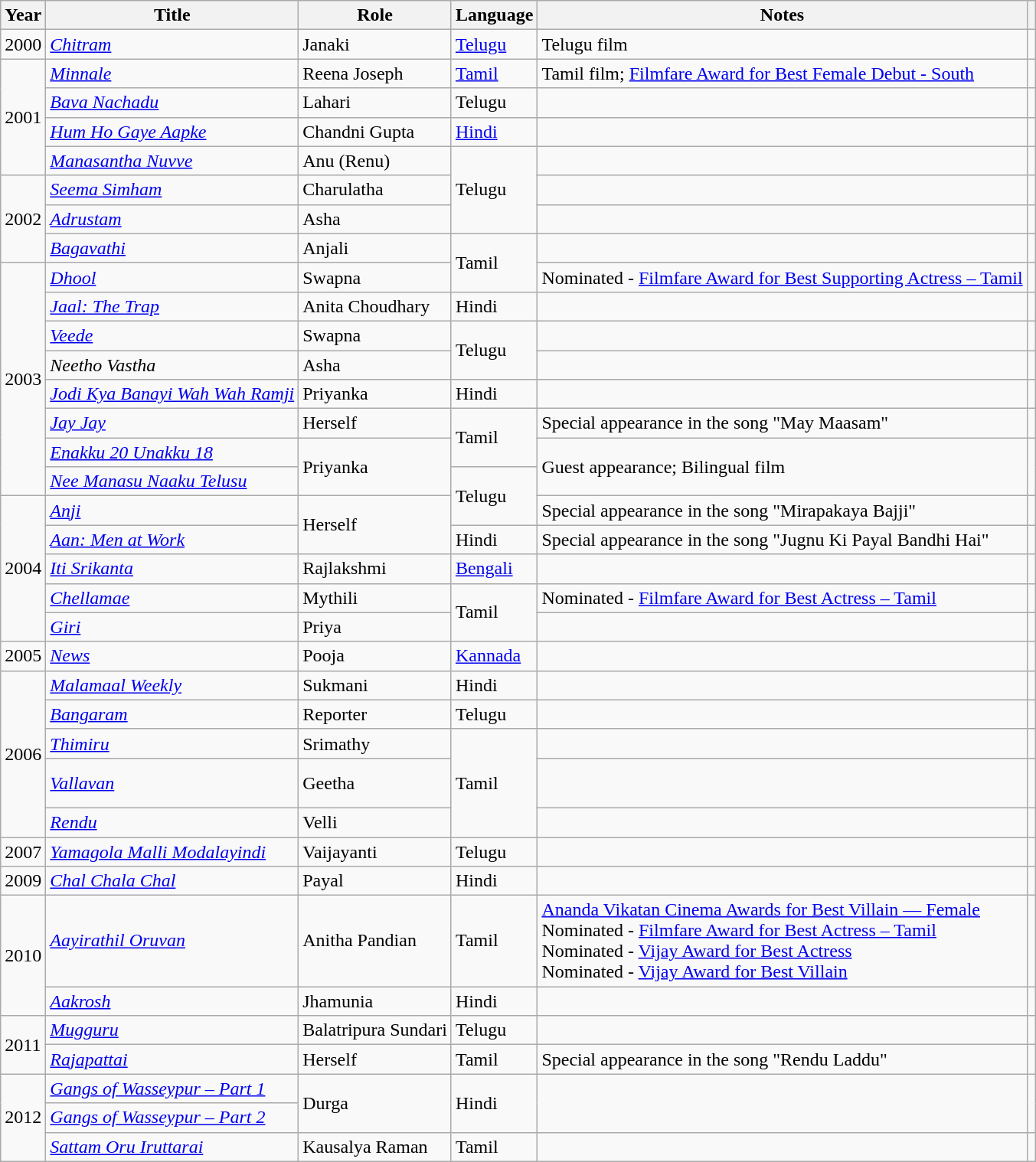<table class="wikitable sortable">
<tr>
<th scope="col">Year</th>
<th scope="col">Title</th>
<th scope="col">Role</th>
<th scope="col">Language</th>
<th scope="col" class="unsortable">Notes</th>
<th scope="col" class="unsortable"></th>
</tr>
<tr>
<td>2000</td>
<td><em><a href='#'>Chitram</a></em></td>
<td>Janaki</td>
<td><a href='#'>Telugu</a></td>
<td>Telugu film</td>
<td><br></td>
</tr>
<tr>
<td rowspan="4">2001</td>
<td scope="row"><em><a href='#'>Minnale</a></em></td>
<td>Reena Joseph</td>
<td><a href='#'>Tamil</a></td>
<td>Tamil film; <a href='#'>Filmfare Award for Best Female Debut - South</a></td>
<td><br></td>
</tr>
<tr>
<td scope="row"><em><a href='#'>Bava Nachadu</a></em></td>
<td>Lahari</td>
<td>Telugu</td>
<td></td>
<td></td>
</tr>
<tr>
<td scope="row"><em><a href='#'>Hum Ho Gaye Aapke</a></em></td>
<td>Chandni Gupta</td>
<td><a href='#'>Hindi</a></td>
<td></td>
<td><br></td>
</tr>
<tr>
<td scope="row"><em><a href='#'>Manasantha Nuvve</a></em></td>
<td>Anu (Renu)</td>
<td rowspan="3">Telugu</td>
<td></td>
<td><br></td>
</tr>
<tr>
<td rowspan="3">2002</td>
<td scope="row"><em><a href='#'>Seema Simham</a></em></td>
<td>Charulatha</td>
<td></td>
<td></td>
</tr>
<tr>
<td scope="row"><em><a href='#'>Adrustam</a></em></td>
<td>Asha</td>
<td></td>
<td><br></td>
</tr>
<tr>
<td scope="row"><em><a href='#'>Bagavathi</a></em></td>
<td>Anjali</td>
<td rowspan="2">Tamil</td>
<td></td>
<td></td>
</tr>
<tr>
<td rowspan="8">2003</td>
<td scope="row"><em><a href='#'>Dhool</a></em></td>
<td>Swapna</td>
<td>Nominated - <a href='#'>Filmfare Award for Best Supporting Actress – Tamil</a></td>
<td></td>
</tr>
<tr>
<td scope="row"><em><a href='#'>Jaal: The Trap</a></em></td>
<td>Anita Choudhary</td>
<td>Hindi</td>
<td></td>
<td></td>
</tr>
<tr>
<td scope="row"><em><a href='#'>Veede</a></em></td>
<td>Swapna</td>
<td rowspan="2">Telugu</td>
<td></td>
<td><br></td>
</tr>
<tr>
<td scope="row"><em>Neetho Vastha</em></td>
<td>Asha</td>
<td></td>
<td></td>
</tr>
<tr>
<td scope="row"><em><a href='#'>Jodi Kya Banayi Wah Wah Ramji</a></em></td>
<td>Priyanka</td>
<td>Hindi</td>
<td></td>
<td></td>
</tr>
<tr>
<td scope="row"><em><a href='#'>Jay Jay</a></em></td>
<td>Herself</td>
<td rowspan="2">Tamil</td>
<td>Special appearance in the song "May Maasam"</td>
<td></td>
</tr>
<tr>
<td scope="row"><em><a href='#'>Enakku 20 Unakku 18</a></em></td>
<td rowspan="2">Priyanka</td>
<td rowspan="2">Guest appearance; Bilingual film</td>
<td rowspan="2"></td>
</tr>
<tr>
<td scope="row"><em><a href='#'>Nee Manasu Naaku Telusu</a></em></td>
<td rowspan="2">Telugu</td>
</tr>
<tr>
<td rowspan="5">2004</td>
<td scope="row"><em><a href='#'>Anji</a></em></td>
<td rowspan="2">Herself</td>
<td>Special appearance in the song "Mirapakaya Bajji"</td>
<td></td>
</tr>
<tr>
<td scope="row"><em><a href='#'>Aan: Men at Work</a></em></td>
<td>Hindi</td>
<td>Special appearance in the song "Jugnu Ki Payal Bandhi Hai"</td>
<td></td>
</tr>
<tr>
<td scope="row"><em><a href='#'>Iti Srikanta</a></em></td>
<td>Rajlakshmi</td>
<td><a href='#'>Bengali</a></td>
<td></td>
<td><br></td>
</tr>
<tr>
<td scope="row"><em><a href='#'>Chellamae</a></em></td>
<td>Mythili</td>
<td rowspan="2">Tamil</td>
<td>Nominated - <a href='#'>Filmfare Award for Best Actress – Tamil</a></td>
<td></td>
</tr>
<tr>
<td scope="row"><em><a href='#'>Giri</a></em></td>
<td>Priya</td>
<td></td>
<td></td>
</tr>
<tr>
<td>2005</td>
<td scope="row"><em><a href='#'>News</a></em></td>
<td>Pooja</td>
<td><a href='#'>Kannada</a></td>
<td></td>
<td></td>
</tr>
<tr>
<td rowspan=5>2006</td>
<td scope="row"><em><a href='#'>Malamaal Weekly</a></em></td>
<td>Sukmani</td>
<td>Hindi</td>
<td></td>
<td></td>
</tr>
<tr>
<td scope="row"><em><a href='#'>Bangaram</a></em></td>
<td>Reporter</td>
<td>Telugu</td>
<td></td>
<td><br></td>
</tr>
<tr>
<td scope="row"><em><a href='#'>Thimiru</a></em></td>
<td>Srimathy</td>
<td rowspan="3">Tamil</td>
<td></td>
<td><br></td>
</tr>
<tr>
<td scope="row"><em><a href='#'>Vallavan</a></em></td>
<td>Geetha</td>
<td></td>
<td><br><br></td>
</tr>
<tr>
<td scope="row"><em><a href='#'>Rendu</a></em></td>
<td>Velli</td>
<td></td>
<td></td>
</tr>
<tr>
<td>2007</td>
<td scope="row"><em><a href='#'>Yamagola Malli Modalayindi</a></em></td>
<td>Vaijayanti</td>
<td>Telugu</td>
<td></td>
<td></td>
</tr>
<tr>
<td>2009</td>
<td scope="row"><em><a href='#'>Chal Chala Chal</a></em></td>
<td>Payal</td>
<td>Hindi</td>
<td></td>
<td></td>
</tr>
<tr>
<td rowspan="2">2010</td>
<td scope="row"><em><a href='#'>Aayirathil Oruvan</a></em></td>
<td>Anitha Pandian</td>
<td>Tamil</td>
<td><a href='#'>Ananda Vikatan Cinema Awards for Best Villain — Female</a> <br>Nominated - <a href='#'>Filmfare Award for Best Actress – Tamil</a><br>Nominated - <a href='#'>Vijay Award for Best Actress</a> <br>Nominated - <a href='#'>Vijay Award for Best Villain</a></td>
<td></td>
</tr>
<tr>
<td scope="row"><em><a href='#'>Aakrosh</a></em></td>
<td>Jhamunia</td>
<td>Hindi</td>
<td></td>
<td></td>
</tr>
<tr>
<td rowspan="2">2011</td>
<td scope="row"><em><a href='#'>Mugguru</a></em></td>
<td>Balatripura Sundari</td>
<td>Telugu</td>
<td></td>
<td></td>
</tr>
<tr>
<td scope="row"><em><a href='#'>Rajapattai</a></em></td>
<td>Herself</td>
<td>Tamil</td>
<td>Special appearance in the song "Rendu Laddu"</td>
<td><br></td>
</tr>
<tr>
<td rowspan="3">2012</td>
<td scope="row"><em><a href='#'>Gangs of Wasseypur – Part 1</a></em></td>
<td rowspan="2">Durga</td>
<td rowspan="2">Hindi</td>
<td rowspan="2"></td>
<td rowspan="2"><br><br></td>
</tr>
<tr>
<td scope="row"><em><a href='#'>Gangs of Wasseypur – Part 2</a></em></td>
</tr>
<tr>
<td scope="row"><em><a href='#'>Sattam Oru Iruttarai</a></em></td>
<td>Kausalya Raman</td>
<td>Tamil</td>
<td></td>
<td><br></td>
</tr>
</table>
